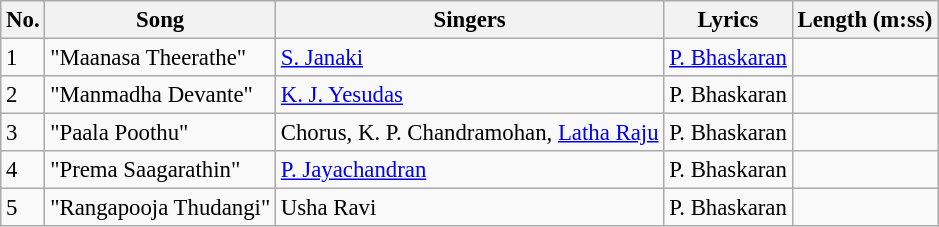<table class="wikitable" style="font-size:95%;">
<tr>
<th>No.</th>
<th>Song</th>
<th>Singers</th>
<th>Lyrics</th>
<th>Length (m:ss)</th>
</tr>
<tr>
<td>1</td>
<td>"Maanasa Theerathe"</td>
<td><a href='#'>S. Janaki</a></td>
<td><a href='#'>P. Bhaskaran</a></td>
<td></td>
</tr>
<tr>
<td>2</td>
<td>"Manmadha Devante"</td>
<td><a href='#'>K. J. Yesudas</a></td>
<td>P. Bhaskaran</td>
<td></td>
</tr>
<tr>
<td>3</td>
<td>"Paala Poothu"</td>
<td>Chorus, K. P. Chandramohan, <a href='#'>Latha Raju</a></td>
<td>P. Bhaskaran</td>
<td></td>
</tr>
<tr>
<td>4</td>
<td>"Prema Saagarathin"</td>
<td><a href='#'>P. Jayachandran</a></td>
<td>P. Bhaskaran</td>
<td></td>
</tr>
<tr>
<td>5</td>
<td>"Rangapooja Thudangi"</td>
<td>Usha Ravi</td>
<td>P. Bhaskaran</td>
<td></td>
</tr>
</table>
